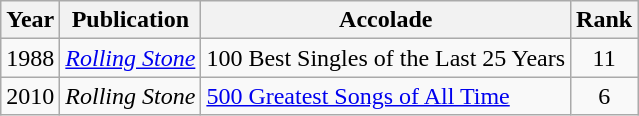<table class="wikitable sortable">
<tr>
<th>Year</th>
<th>Publication</th>
<th>Accolade</th>
<th>Rank</th>
</tr>
<tr>
<td>1988</td>
<td><em><a href='#'>Rolling Stone</a></em></td>
<td>100 Best Singles of the Last 25 Years</td>
<td style="text-align:center;">11</td>
</tr>
<tr>
<td>2010</td>
<td><em>Rolling Stone</em></td>
<td><a href='#'>500 Greatest Songs of All Time</a></td>
<td style="text-align:center;">6</td>
</tr>
</table>
